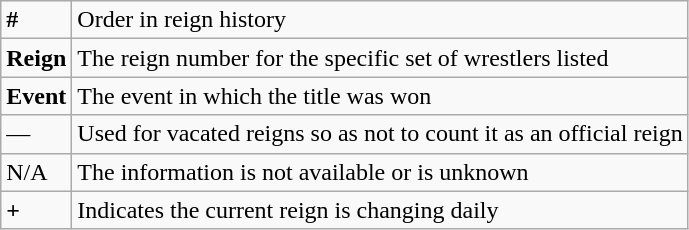<table class="wikitable">
<tr>
<td><strong>#</strong></td>
<td>Order in reign history</td>
</tr>
<tr>
<td><strong>Reign</strong></td>
<td>The reign number for the specific set of wrestlers listed</td>
</tr>
<tr>
<td><strong>Event</strong></td>
<td>The event in which the title was won</td>
</tr>
<tr>
<td>—</td>
<td>Used for vacated reigns so as not to count it as an official reign</td>
</tr>
<tr>
<td>N/A</td>
<td>The information is not available or is unknown</td>
</tr>
<tr>
<td><strong>+</strong></td>
<td>Indicates the current reign is changing daily</td>
</tr>
</table>
